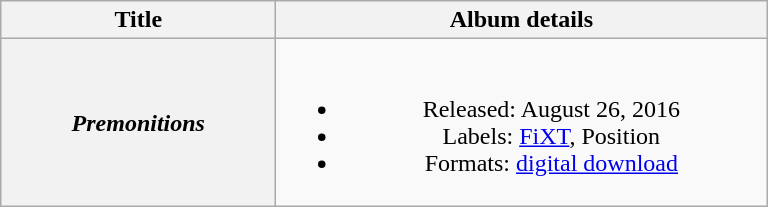<table class="wikitable plainrowheaders" style="text-align:center;">
<tr>
<th scope="col" style="width:11em;">Title</th>
<th scope="col" style="width:20em;">Album details</th>
</tr>
<tr>
<th scope="row"><em>Premonitions</em></th>
<td><br><ul><li>Released: August 26, 2016</li><li>Labels: <a href='#'>FiXT</a>, Position</li><li>Formats: <a href='#'>digital download</a></li></ul></td>
</tr>
</table>
